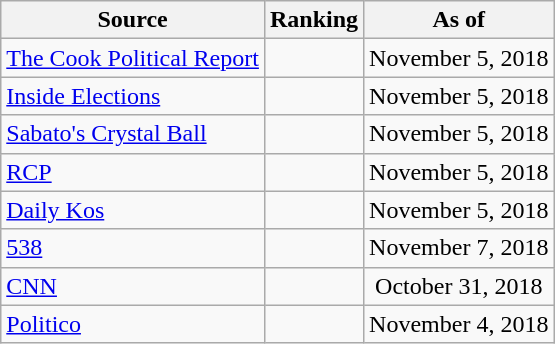<table class="wikitable" style="text-align:center">
<tr>
<th>Source</th>
<th>Ranking</th>
<th>As of</th>
</tr>
<tr>
<td align=left><a href='#'>The Cook Political Report</a></td>
<td></td>
<td>November 5, 2018</td>
</tr>
<tr>
<td align=left><a href='#'>Inside Elections</a></td>
<td></td>
<td>November 5, 2018</td>
</tr>
<tr>
<td align=left><a href='#'>Sabato's Crystal Ball</a></td>
<td></td>
<td>November 5, 2018</td>
</tr>
<tr>
<td align="left"><a href='#'>RCP</a></td>
<td></td>
<td>November 5, 2018</td>
</tr>
<tr>
<td align="left"><a href='#'>Daily Kos</a></td>
<td></td>
<td>November 5, 2018</td>
</tr>
<tr>
<td align="left"><a href='#'>538</a></td>
<td></td>
<td>November 7, 2018</td>
</tr>
<tr>
<td align="left"><a href='#'>CNN</a></td>
<td></td>
<td>October 31, 2018</td>
</tr>
<tr>
<td align="left"><a href='#'>Politico</a></td>
<td></td>
<td>November 4, 2018</td>
</tr>
</table>
